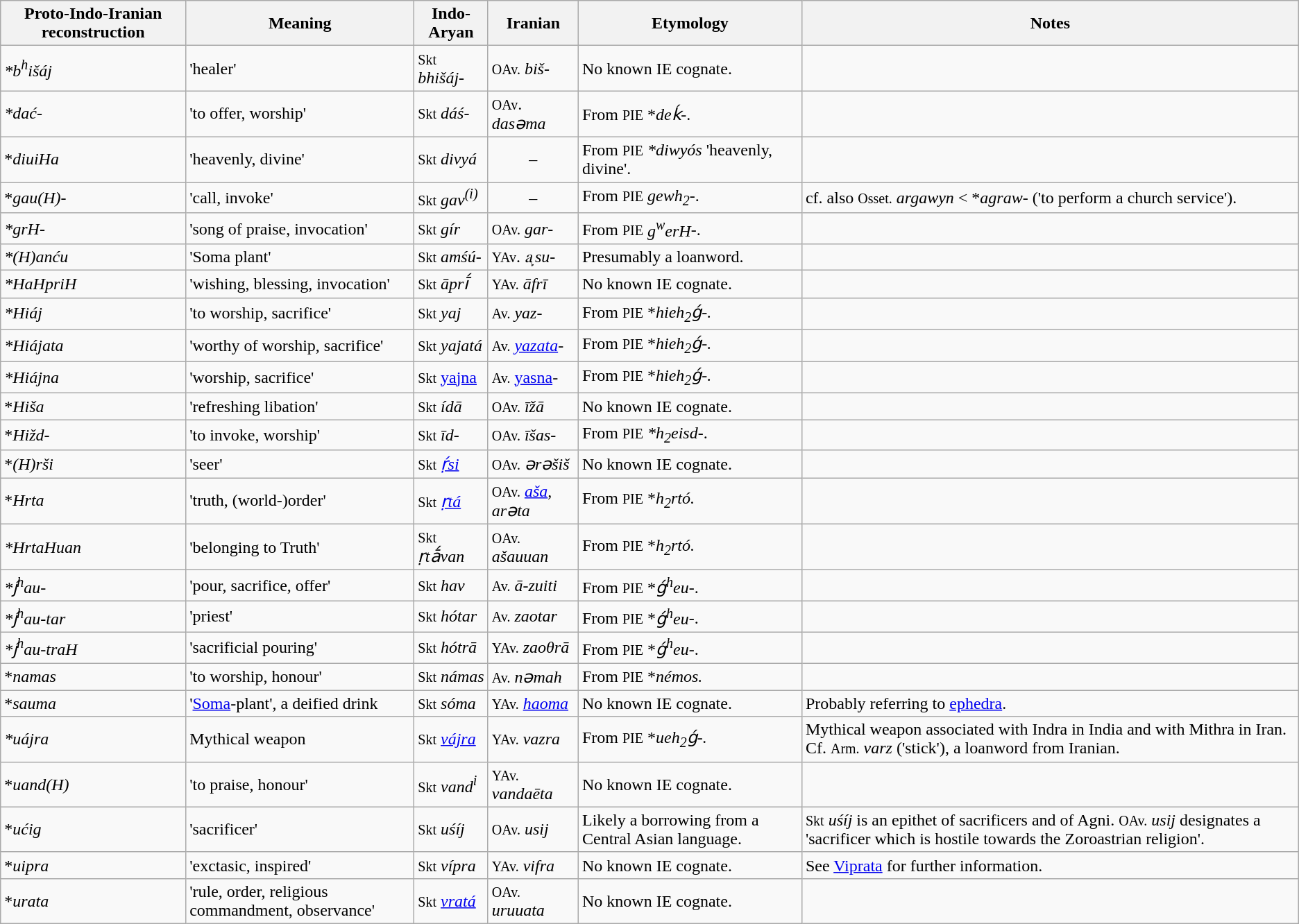<table class="wikitable">
<tr>
<th>Proto-Indo-Iranian reconstruction</th>
<th>Meaning</th>
<th>Indo-Aryan</th>
<th>Iranian</th>
<th>Etymology</th>
<th>Notes</th>
</tr>
<tr>
<td><em>*b<sup>h</sup>išáj</em></td>
<td>'healer'</td>
<td><small>Skt</small> <em>bhišáj-</em></td>
<td><small>OAv.</small> <em>biš-</em></td>
<td>No known IE cognate.</td>
<td></td>
</tr>
<tr>
<td><em>*dać-</em></td>
<td>'to offer, worship'</td>
<td><small>Skt</small> <em>dáś-</em></td>
<td><small>OAv</small>. <em>dasəma</em></td>
<td>From <small>PIE</small> *<em>deḱ</em>-.</td>
<td></td>
</tr>
<tr>
<td>*<em>diuiHa</em></td>
<td>'heavenly, divine'</td>
<td><small>Skt</small> <em>divyá</em></td>
<td style="text-align:center">–</td>
<td>From <small>PIE</small> <em>*diwyós</em> 'heavenly, divine'.</td>
<td></td>
</tr>
<tr>
<td>*<em>gau(H)-</em></td>
<td>'call, invoke'</td>
<td><small>Skt</small> <em>gav<sup>(i)</sup></em></td>
<td style="text-align:center">–</td>
<td>From <small>PIE</small> <em>gewh<sub>2</sub></em>-.</td>
<td>cf. also <small>Osset.</small> <em>argawyn</em> < *<em>agraw</em>- ('to perform a church service').</td>
</tr>
<tr>
<td><em>*grH</em>-</td>
<td>'song of praise, invocation'</td>
<td><small>Skt</small> <em>gír</em></td>
<td><small>OAv.</small> <em>gar</em>-</td>
<td>From <small>PIE</small> <em>g<sup>w</sup>erH</em>-.</td>
<td></td>
</tr>
<tr>
<td><em>*(H)anću</em></td>
<td>'Soma plant'</td>
<td><small>Skt</small> <em>amśú-</em></td>
<td><small>YAv</small>. <em>ᶏsu</em>-</td>
<td>Presumably a loanword.</td>
<td></td>
</tr>
<tr>
<td><em>*HaHpriH</em></td>
<td>'wishing, blessing, invocation'</td>
<td><small>Skt</small> <em>āprī́</em></td>
<td><small>YAv.</small> <em>āfrī</em></td>
<td>No known IE cognate.</td>
<td></td>
</tr>
<tr>
<td><em>*Hiáj</em></td>
<td>'to worship, sacrifice'</td>
<td><small>Skt</small> <em>yaj</em></td>
<td><small>Av.</small> <em>yaz-</em></td>
<td>From <small>PIE</small> *<em>hieh<sub>2</sub>ǵ-.</em></td>
<td></td>
</tr>
<tr>
<td><em>*Hiájata</em></td>
<td>'worthy of worship, sacrifice'</td>
<td><small>Skt</small> <em>yajatá</em></td>
<td><small>Av.</small> <em><a href='#'>yazata</a>-</em></td>
<td>From <small>PIE</small> *<em>hieh<sub>2</sub>ǵ-.</em></td>
<td></td>
</tr>
<tr>
<td><em>*Hiájna</em></td>
<td>'worship, sacrifice'</td>
<td><small>Skt</small> <a href='#'>yajna</a><em></em></td>
<td><small>Av.</small> <a href='#'>yasna</a><em>-</em></td>
<td>From <small>PIE</small> *<em>hieh<sub>2</sub>ǵ-.</em></td>
<td></td>
</tr>
<tr>
<td>*<em>Hiša</em></td>
<td>'refreshing libation'</td>
<td><small>Skt</small> <em>ídā</em></td>
<td><small>OAv.</small> <em>īžā</em></td>
<td>No known IE cognate.</td>
<td></td>
</tr>
<tr>
<td>*<em>Hižd-</em></td>
<td>'to invoke, worship'</td>
<td><small>Skt</small> <em>īd-</em></td>
<td><small>OAv.</small> <em>īšas-</em></td>
<td>From <small>PIE</small> <em>*h<sub>2</sub>eisd</em>-.</td>
<td></td>
</tr>
<tr>
<td>*<em>(H)rši</em></td>
<td>'seer'</td>
<td><small>Skt</small> <em><a href='#'>ṛ́si</a></em></td>
<td><small>OAv.</small> <em>ərəšiš</em></td>
<td>No known IE cognate.</td>
<td></td>
</tr>
<tr>
<td>*<em>Hrta</em></td>
<td>'truth, (world-)order'</td>
<td><small>Skt</small> <a href='#'><em>ṛtá</em></a><em></em></td>
<td><small>OAv.</small> <em><a href='#'>aša</a>, arəta</em></td>
<td>From <small>PIE</small> *<em>h<sub>2</sub>rtó.</em></td>
<td></td>
</tr>
<tr>
<td><em>*HrtaHuan</em></td>
<td>'belonging to Truth'</td>
<td><small>Skt</small> <em>ṛtā́van</em></td>
<td><small>OAv.</small> <em>ašauuan</em></td>
<td>From <small>PIE</small> *<em>h<sub>2</sub>rtó.</em></td>
<td></td>
</tr>
<tr>
<td><em>*j́<sup>h</sup>au-</em></td>
<td>'pour, sacrifice, offer'</td>
<td><small>Skt</small> <em>hav</em></td>
<td><small>Av.</small> <em>ā-zuiti</em></td>
<td>From <small>PIE</small> *<em>ǵ<sup>h</sup>eu</em>-.</td>
<td></td>
</tr>
<tr>
<td><em>*j́<sup>h</sup>au-tar</em></td>
<td>'priest'</td>
<td><small>Skt</small> <em>hótar</em></td>
<td><small>Av.</small> <em>zaotar</em></td>
<td>From <small>PIE</small> *<em>ǵ<sup>h</sup>eu</em>-.</td>
<td></td>
</tr>
<tr>
<td><em>*j́<sup>h</sup>au-traH</em></td>
<td>'sacrificial pouring'</td>
<td><small>Skt</small> <em>hótrā</em></td>
<td><small>YAv.</small> <em>zaoθrā</em></td>
<td>From <small>PIE</small> *<em>ǵ<sup>h</sup>eu</em>-.</td>
<td></td>
</tr>
<tr>
<td>*<em>namas</em></td>
<td>'to worship, honour'</td>
<td><small>Skt</small> <em>námas</em></td>
<td><small>Av.</small> <em>nəmah</em></td>
<td>From <small>PIE</small> *<em>némos.</em></td>
<td></td>
</tr>
<tr>
<td>*<em>sauma</em></td>
<td>'<a href='#'>Soma</a>-plant', a deified drink</td>
<td><small>Skt</small> <em>sóma</em></td>
<td><small>YAv.</small> <em><a href='#'>haoma</a></em></td>
<td>No known IE cognate.</td>
<td>Probably referring to <a href='#'>ephedra</a>.</td>
</tr>
<tr>
<td><em>*uájra</em></td>
<td>Mythical weapon</td>
<td><small>Skt</small> <em><a href='#'>vájra</a></em></td>
<td><small>YAv.</small> <em>vazra</em></td>
<td>From <small>PIE</small> *<em>ueh<sub>2</sub>ǵ-.</em></td>
<td>Mythical weapon associated with Indra in India and with Mithra in Iran. Cf. <small>Arm.</small> <em>varz</em> ('stick'), a loanword from Iranian.</td>
</tr>
<tr>
<td>*<em>uand(H)</em></td>
<td>'to praise, honour'</td>
<td><small>Skt</small> <em>vand<sup>i</sup></em></td>
<td><small>YAv.</small> <em>vandaēta</em></td>
<td>No known IE cognate.</td>
<td></td>
</tr>
<tr>
<td>*<em>ućig</em></td>
<td>'sacrificer'</td>
<td><small>Skt</small> <em>uśíj</em></td>
<td><small>OAv.</small> <em>usij</em></td>
<td>Likely a borrowing from a Central Asian language.</td>
<td><small>Skt</small> <em>uśíj</em> is an epithet of sacrificers and of Agni. <small>OAv.</small> <em>usij</em> designates a 'sacrificer which is hostile towards the Zoroastrian religion'.<em></em></td>
</tr>
<tr>
<td>*<em>uipra</em></td>
<td>'exctasic, inspired'</td>
<td><small>Skt</small> <em>vípra</em></td>
<td><small>YAv.</small> <em>vifra</em></td>
<td>No known IE cognate.<em></em></td>
<td>See <a href='#'>Viprata</a> for further information.</td>
</tr>
<tr>
<td>*<em>urata</em></td>
<td>'rule, order, religious commandment, observance'</td>
<td><small>Skt</small> <em><a href='#'>vratá</a></em></td>
<td><small>OAv.</small> <em>uruuata</em></td>
<td>No known IE cognate.</td>
<td></td>
</tr>
</table>
